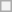<table class="wikitable">
<tr>
<th></th>
</tr>
</table>
